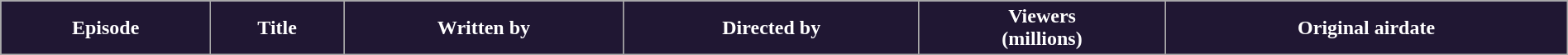<table class="wikitable plainrowheaders" style="width:100%;">
<tr style="color:#fff;">
<th style="background:#201733;">Episode</th>
<th style="background:#201733;">Title</th>
<th style="background:#201733;">Written by</th>
<th style="background:#201733;">Directed by</th>
<th style="background:#201733;">Viewers<br>(millions)</th>
<th style="background:#201733;">Original airdate<br>


</th>
</tr>
</table>
